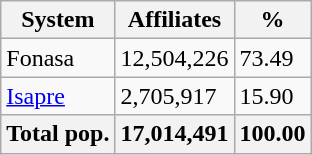<table class="wikitable">
<tr>
<th>System</th>
<th>Affiliates</th>
<th>%</th>
</tr>
<tr>
<td>Fonasa</td>
<td>12,504,226</td>
<td>73.49</td>
</tr>
<tr>
<td><a href='#'>Isapre</a></td>
<td>2,705,917</td>
<td>15.90</td>
</tr>
<tr>
<th>Total pop.</th>
<th>17,014,491</th>
<th>100.00</th>
</tr>
</table>
